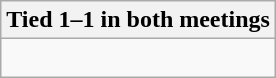<table class="wikitable collapsible collapsed">
<tr>
<th>Tied 1–1 in both meetings</th>
</tr>
<tr>
<td><br>
</td>
</tr>
</table>
